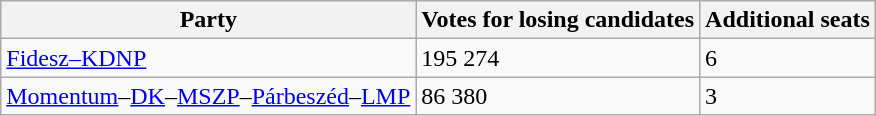<table class="wikitable">
<tr>
<th>Party</th>
<th>Votes for losing candidates</th>
<th>Additional seats</th>
</tr>
<tr>
<td><a href='#'>Fidesz–KDNP</a></td>
<td>195 274</td>
<td>6</td>
</tr>
<tr>
<td><a href='#'>Momentum</a>–<a href='#'>DK</a>–<a href='#'>MSZP</a>–<a href='#'>Párbeszéd</a>–<a href='#'>LMP</a></td>
<td>86 380</td>
<td>3</td>
</tr>
</table>
